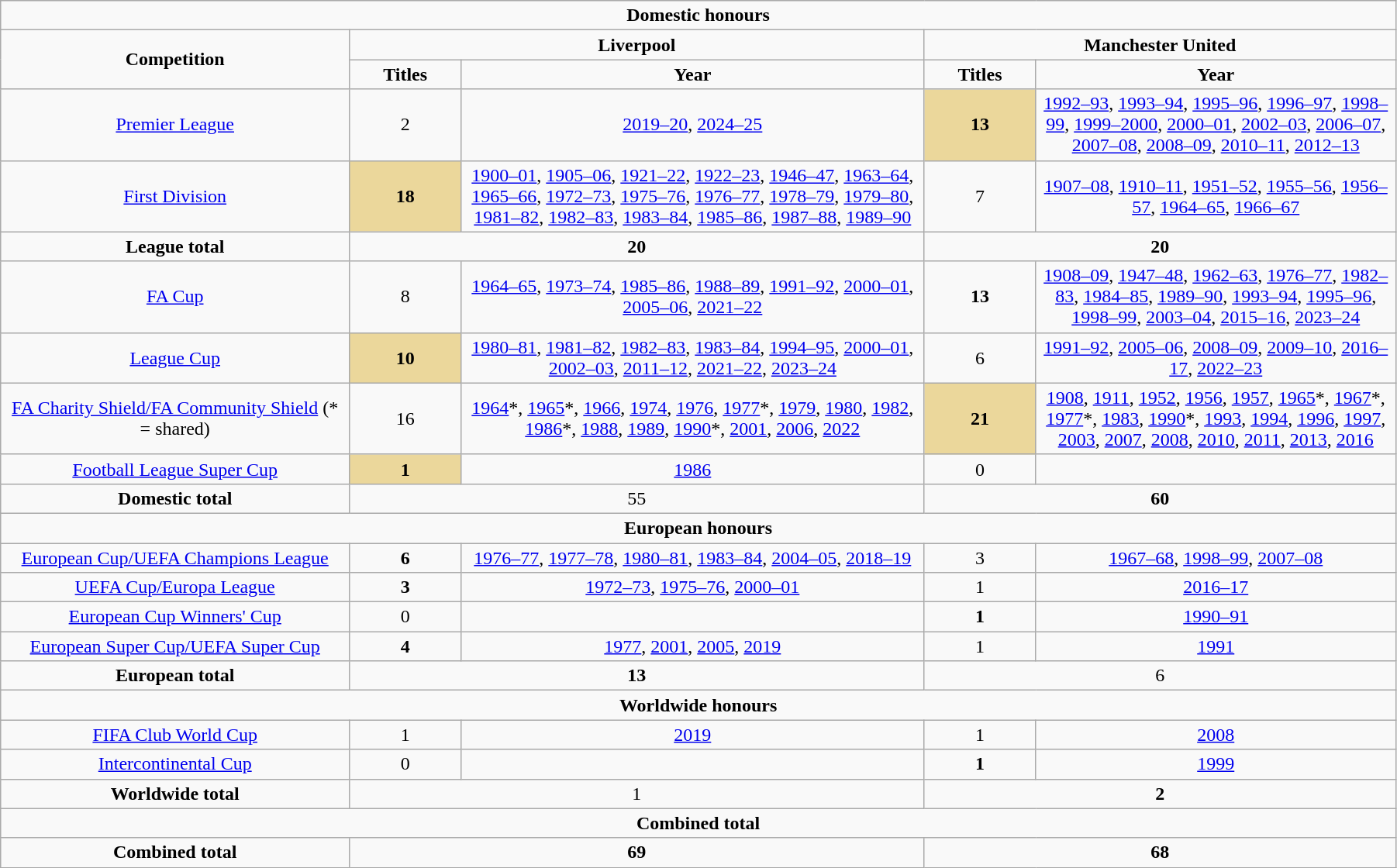<table class="wikitable" style="width:95%;text-align:center">
<tr>
<td colspan="5"><strong>Domestic honours</strong></td>
</tr>
<tr>
<td style="width:25%" rowspan="2"><strong>Competition</strong></td>
<td colspan="2"><strong>Liverpool</strong></td>
<td colspan="2"><strong>Manchester United</strong></td>
</tr>
<tr>
<td style="width:8%"><strong>Titles</strong></td>
<td><strong>Year</strong></td>
<td style="width:8%"><strong>Titles</strong></td>
<td><strong>Year</strong></td>
</tr>
<tr>
<td><a href='#'>Premier League</a></td>
<td>2</td>
<td><a href='#'>2019–20</a>, <a href='#'>2024–25</a></td>
<td style=background:#EBD79B><strong>13</strong></td>
<td><a href='#'>1992–93</a>, <a href='#'>1993–94</a>, <a href='#'>1995–96</a>, <a href='#'>1996–97</a>, <a href='#'>1998–99</a>, <a href='#'>1999–2000</a>, <a href='#'>2000–01</a>, <a href='#'>2002–03</a>, <a href='#'>2006–07</a>, <a href='#'>2007–08</a>, <a href='#'>2008–09</a>, <a href='#'>2010–11</a>, <a href='#'>2012–13</a></td>
</tr>
<tr>
<td><a href='#'>First Division</a></td>
<td style=background:#EBD79B><strong>18</strong></td>
<td><a href='#'>1900–01</a>, <a href='#'>1905–06</a>, <a href='#'>1921–22</a>, <a href='#'>1922–23</a>, <a href='#'>1946–47</a>, <a href='#'>1963–64</a>, <a href='#'>1965–66</a>, <a href='#'>1972–73</a>, <a href='#'>1975–76</a>, <a href='#'>1976–77</a>, <a href='#'>1978–79</a>, <a href='#'>1979–80</a>, <a href='#'>1981–82</a>, <a href='#'>1982–83</a>, <a href='#'>1983–84</a>, <a href='#'>1985–86</a>, <a href='#'>1987–88</a>, <a href='#'>1989–90</a></td>
<td>7</td>
<td><a href='#'>1907–08</a>, <a href='#'>1910–11</a>, <a href='#'>1951–52</a>, <a href='#'>1955–56</a>, <a href='#'>1956–57</a>, <a href='#'>1964–65</a>, <a href='#'>1966–67</a></td>
</tr>
<tr>
<td><strong>League total</strong></td>
<td colspan="2"><strong>20</strong></td>
<td colspan="2"><strong>20</strong></td>
</tr>
<tr>
<td><a href='#'>FA Cup</a></td>
<td>8</td>
<td><a href='#'>1964–65</a>, <a href='#'>1973–74</a>, <a href='#'>1985–86</a>, <a href='#'>1988–89</a>, <a href='#'>1991–92</a>, <a href='#'>2000–01</a>, <a href='#'>2005–06</a>, <a href='#'>2021–22</a></td>
<td><strong>13</strong></td>
<td><a href='#'>1908–09</a>, <a href='#'>1947–48</a>, <a href='#'>1962–63</a>, <a href='#'>1976–77</a>, <a href='#'>1982–83</a>, <a href='#'>1984–85</a>, <a href='#'>1989–90</a>, <a href='#'>1993–94</a>, <a href='#'>1995–96</a>, <a href='#'>1998–99</a>, <a href='#'>2003–04</a>, <a href='#'>2015–16</a>, <a href='#'>2023–24</a></td>
</tr>
<tr>
<td><a href='#'>League Cup</a></td>
<td style=background:#EBD79B><strong>10</strong></td>
<td><a href='#'>1980–81</a>, <a href='#'>1981–82</a>, <a href='#'>1982–83</a>, <a href='#'>1983–84</a>, <a href='#'>1994–95</a>, <a href='#'>2000–01</a>, <a href='#'>2002–03</a>, <a href='#'>2011–12</a>, <a href='#'>2021–22</a>, <a href='#'>2023–24</a></td>
<td>6</td>
<td><a href='#'>1991–92</a>, <a href='#'>2005–06</a>, <a href='#'>2008–09</a>, <a href='#'>2009–10</a>, <a href='#'>2016–17</a>, <a href='#'>2022–23</a></td>
</tr>
<tr>
<td><a href='#'>FA Charity Shield/FA Community Shield</a> (* = shared)</td>
<td>16</td>
<td><a href='#'>1964</a>*, <a href='#'>1965</a>*, <a href='#'>1966</a>, <a href='#'>1974</a>, <a href='#'>1976</a>, <a href='#'>1977</a>*, <a href='#'>1979</a>, <a href='#'>1980</a>, <a href='#'>1982</a>, <a href='#'>1986</a>*, <a href='#'>1988</a>, <a href='#'>1989</a>, <a href='#'>1990</a>*, <a href='#'>2001</a>, <a href='#'>2006</a>, <a href='#'>2022</a></td>
<td style=background:#EBD79B><strong>21</strong></td>
<td><a href='#'>1908</a>, <a href='#'>1911</a>, <a href='#'>1952</a>, <a href='#'>1956</a>, <a href='#'>1957</a>, <a href='#'>1965</a>*, <a href='#'>1967</a>*, <a href='#'>1977</a>*, <a href='#'>1983</a>, <a href='#'>1990</a>*, <a href='#'>1993</a>, <a href='#'>1994</a>, <a href='#'>1996</a>, <a href='#'>1997</a>, <a href='#'>2003</a>, <a href='#'>2007</a>, <a href='#'>2008</a>, <a href='#'>2010</a>, <a href='#'>2011</a>, <a href='#'>2013</a>, <a href='#'>2016</a></td>
</tr>
<tr>
<td><a href='#'>Football League Super Cup</a></td>
<td style=background:#EBD79B><strong>1</strong></td>
<td><a href='#'>1986</a></td>
<td>0</td>
<td></td>
</tr>
<tr>
<td><strong>Domestic total</strong></td>
<td colspan="2">55</td>
<td colspan="2"><strong>60</strong></td>
</tr>
<tr>
<td colspan="5"><strong>European honours</strong></td>
</tr>
<tr>
<td><a href='#'>European Cup/UEFA Champions League</a></td>
<td><strong>6</strong></td>
<td><a href='#'>1976–77</a>, <a href='#'>1977–78</a>, <a href='#'>1980–81</a>, <a href='#'>1983–84</a>, <a href='#'>2004–05</a>, <a href='#'>2018–19</a></td>
<td>3</td>
<td><a href='#'>1967–68</a>, <a href='#'>1998–99</a>, <a href='#'>2007–08</a></td>
</tr>
<tr>
<td><a href='#'>UEFA Cup/Europa League</a></td>
<td><strong>3</strong></td>
<td><a href='#'>1972–73</a>, <a href='#'>1975–76</a>, <a href='#'>2000–01</a></td>
<td>1</td>
<td><a href='#'>2016–17</a></td>
</tr>
<tr>
<td><a href='#'>European Cup Winners' Cup</a></td>
<td>0</td>
<td></td>
<td><strong>1</strong></td>
<td><a href='#'>1990–91</a></td>
</tr>
<tr>
<td><a href='#'>European Super Cup/UEFA Super Cup</a></td>
<td><strong>4</strong></td>
<td><a href='#'>1977</a>, <a href='#'>2001</a>, <a href='#'>2005</a>, <a href='#'>2019</a></td>
<td>1</td>
<td><a href='#'>1991</a></td>
</tr>
<tr>
<td><strong>European total</strong></td>
<td colspan="2"><strong>13</strong></td>
<td colspan="2">6</td>
</tr>
<tr>
<td colspan="5"><strong>Worldwide honours</strong></td>
</tr>
<tr>
<td><a href='#'>FIFA Club World Cup</a></td>
<td>1</td>
<td><a href='#'>2019</a></td>
<td>1</td>
<td><a href='#'>2008</a></td>
</tr>
<tr>
<td><a href='#'>Intercontinental Cup</a></td>
<td>0</td>
<td></td>
<td><strong>1</strong></td>
<td><a href='#'>1999</a></td>
</tr>
<tr>
<td><strong>Worldwide total</strong></td>
<td colspan="2">1</td>
<td colspan="2"><strong>2</strong></td>
</tr>
<tr>
<td colspan="5"><strong>Combined total</strong></td>
</tr>
<tr>
<td><strong>Combined total</strong></td>
<td colspan="2"><strong>69</strong></td>
<td colspan="2"><strong>68</strong></td>
</tr>
</table>
